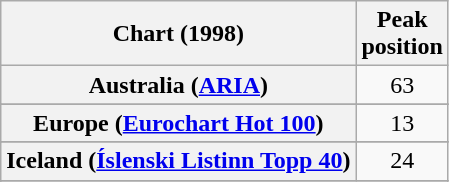<table class="wikitable sortable plainrowheaders" style="text-align:center">
<tr>
<th>Chart (1998)</th>
<th>Peak<br>position</th>
</tr>
<tr>
<th scope="row">Australia (<a href='#'>ARIA</a>)</th>
<td>63</td>
</tr>
<tr>
</tr>
<tr>
</tr>
<tr>
</tr>
<tr>
<th scope="row">Europe (<a href='#'>Eurochart Hot 100</a>)</th>
<td>13</td>
</tr>
<tr>
</tr>
<tr>
</tr>
<tr>
</tr>
<tr>
<th scope="row">Iceland (<a href='#'>Íslenski Listinn Topp 40</a>)</th>
<td>24</td>
</tr>
<tr>
</tr>
<tr>
</tr>
<tr>
</tr>
<tr>
</tr>
<tr>
</tr>
<tr>
</tr>
<tr>
</tr>
<tr>
</tr>
</table>
